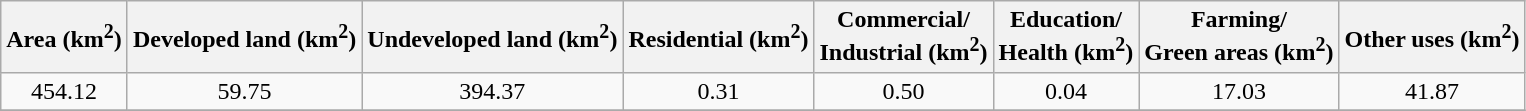<table class="wikitable" style="text-align: center;">
<tr>
<th>Area (km<sup>2</sup>)</th>
<th>Developed land (km<sup>2</sup>)</th>
<th>Undeveloped land (km<sup>2</sup>)</th>
<th>Residential (km<sup>2</sup>)</th>
<th>Commercial/<br> Industrial (km<sup>2</sup>)</th>
<th>Education/<br> Health (km<sup>2</sup>)</th>
<th>Farming/<br> Green areas (km<sup>2</sup>)</th>
<th>Other uses (km<sup>2</sup>)</th>
</tr>
<tr>
<td>454.12</td>
<td>59.75</td>
<td>394.37</td>
<td>0.31</td>
<td>0.50</td>
<td>0.04</td>
<td>17.03</td>
<td>41.87</td>
</tr>
<tr>
</tr>
</table>
